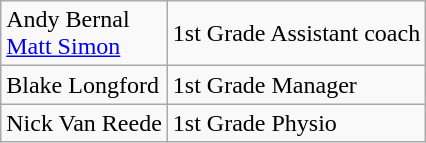<table class="wikitable sortable">
<tr>
<td>Andy Bernal<br><a href='#'>Matt Simon</a></td>
<td>1st Grade Assistant coach</td>
</tr>
<tr>
<td>Blake Longford</td>
<td>1st Grade Manager</td>
</tr>
<tr>
<td>Nick Van Reede</td>
<td>1st Grade Physio</td>
</tr>
</table>
